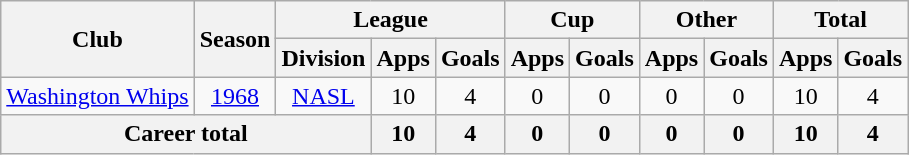<table class="wikitable" style="text-align: center">
<tr>
<th rowspan="2">Club</th>
<th rowspan="2">Season</th>
<th colspan="3">League</th>
<th colspan="2">Cup</th>
<th colspan="2">Other</th>
<th colspan="2">Total</th>
</tr>
<tr>
<th>Division</th>
<th>Apps</th>
<th>Goals</th>
<th>Apps</th>
<th>Goals</th>
<th>Apps</th>
<th>Goals</th>
<th>Apps</th>
<th>Goals</th>
</tr>
<tr>
<td><a href='#'>Washington Whips</a></td>
<td><a href='#'>1968</a></td>
<td><a href='#'>NASL</a></td>
<td>10</td>
<td>4</td>
<td>0</td>
<td>0</td>
<td>0</td>
<td>0</td>
<td>10</td>
<td>4</td>
</tr>
<tr>
<th colspan="3"><strong>Career total</strong></th>
<th>10</th>
<th>4</th>
<th>0</th>
<th>0</th>
<th>0</th>
<th>0</th>
<th>10</th>
<th>4</th>
</tr>
</table>
